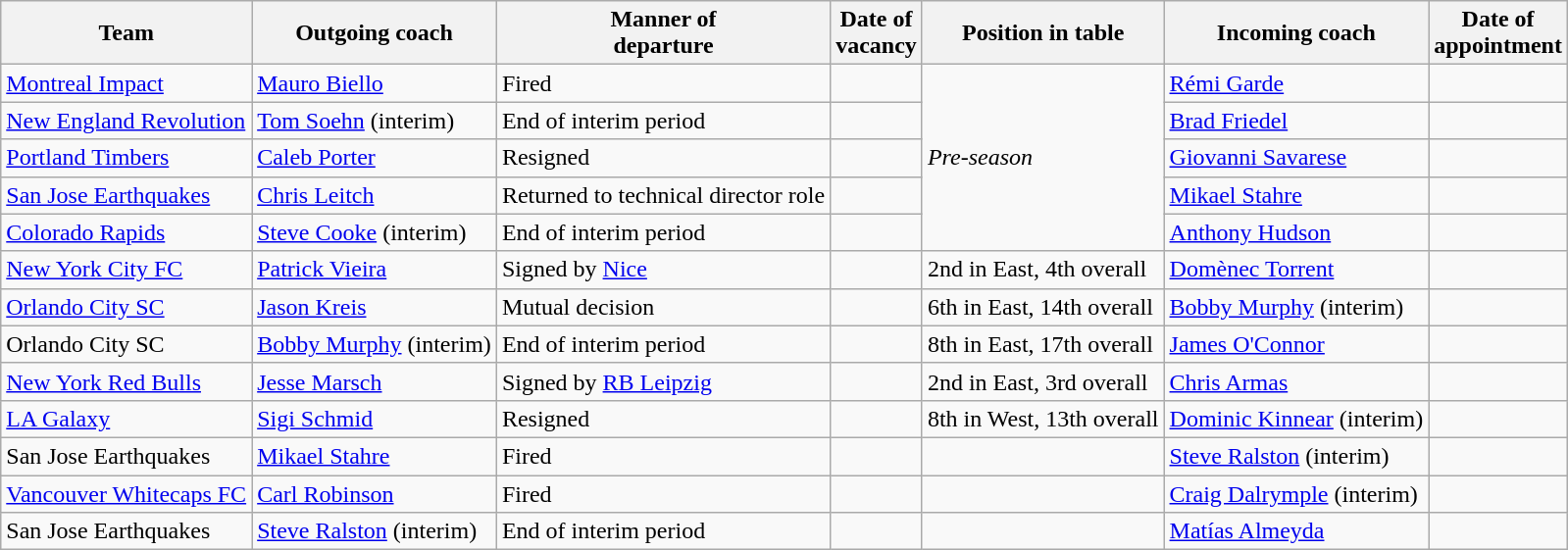<table class="wikitable sortable">
<tr>
<th>Team</th>
<th>Outgoing coach</th>
<th>Manner of <br> departure</th>
<th>Date of <br> vacancy</th>
<th>Position in table</th>
<th>Incoming coach</th>
<th>Date of <br> appointment</th>
</tr>
<tr>
<td><a href='#'>Montreal Impact</a></td>
<td> <a href='#'>Mauro Biello</a></td>
<td>Fired</td>
<td></td>
<td rowspan="5"><em>Pre-season</em></td>
<td> <a href='#'>Rémi Garde</a></td>
<td></td>
</tr>
<tr>
<td><a href='#'>New England Revolution</a></td>
<td> <a href='#'>Tom Soehn</a> (interim)</td>
<td>End of interim period</td>
<td></td>
<td> <a href='#'>Brad Friedel</a></td>
<td></td>
</tr>
<tr>
<td><a href='#'>Portland Timbers</a></td>
<td> <a href='#'>Caleb Porter</a></td>
<td>Resigned</td>
<td></td>
<td> <a href='#'>Giovanni Savarese</a></td>
<td></td>
</tr>
<tr>
<td><a href='#'>San Jose Earthquakes</a></td>
<td> <a href='#'>Chris Leitch</a></td>
<td>Returned to technical director role</td>
<td></td>
<td> <a href='#'>Mikael Stahre</a></td>
<td></td>
</tr>
<tr>
<td><a href='#'>Colorado Rapids</a></td>
<td> <a href='#'>Steve Cooke</a> (interim)</td>
<td>End of interim period</td>
<td></td>
<td> <a href='#'>Anthony Hudson</a></td>
<td></td>
</tr>
<tr>
<td><a href='#'>New York City FC</a></td>
<td> <a href='#'>Patrick Vieira</a></td>
<td>Signed by  <a href='#'>Nice</a></td>
<td></td>
<td>2nd in East, 4th overall</td>
<td> <a href='#'>Domènec Torrent</a></td>
<td></td>
</tr>
<tr>
<td><a href='#'>Orlando City SC</a></td>
<td> <a href='#'>Jason Kreis</a></td>
<td>Mutual decision</td>
<td></td>
<td>6th in East, 14th overall</td>
<td> <a href='#'>Bobby Murphy</a> (interim)</td>
<td></td>
</tr>
<tr>
<td>Orlando City SC</td>
<td> <a href='#'>Bobby Murphy</a> (interim)</td>
<td>End of interim period</td>
<td></td>
<td>8th in East, 17th overall</td>
<td> <a href='#'>James O'Connor</a></td>
<td></td>
</tr>
<tr>
<td><a href='#'>New York Red Bulls</a></td>
<td> <a href='#'>Jesse Marsch</a></td>
<td>Signed by  <a href='#'>RB Leipzig</a></td>
<td></td>
<td>2nd in East, 3rd overall</td>
<td> <a href='#'>Chris Armas</a></td>
<td></td>
</tr>
<tr>
<td><a href='#'>LA Galaxy</a></td>
<td> <a href='#'>Sigi Schmid</a></td>
<td>Resigned</td>
<td></td>
<td>8th in West, 13th overall</td>
<td> <a href='#'>Dominic Kinnear</a> (interim)</td>
<td></td>
</tr>
<tr>
<td>San Jose Earthquakes</td>
<td> <a href='#'>Mikael Stahre</a></td>
<td>Fired</td>
<td></td>
<td></td>
<td> <a href='#'>Steve Ralston</a> (interim)</td>
<td></td>
</tr>
<tr>
<td><a href='#'>Vancouver Whitecaps FC</a></td>
<td> <a href='#'>Carl Robinson</a></td>
<td>Fired</td>
<td></td>
<td></td>
<td> <a href='#'>Craig Dalrymple</a> (interim)</td>
<td></td>
</tr>
<tr>
<td>San Jose Earthquakes</td>
<td> <a href='#'>Steve Ralston</a> (interim)</td>
<td>End of interim period</td>
<td></td>
<td></td>
<td> <a href='#'>Matías Almeyda</a></td>
<td></td>
</tr>
</table>
